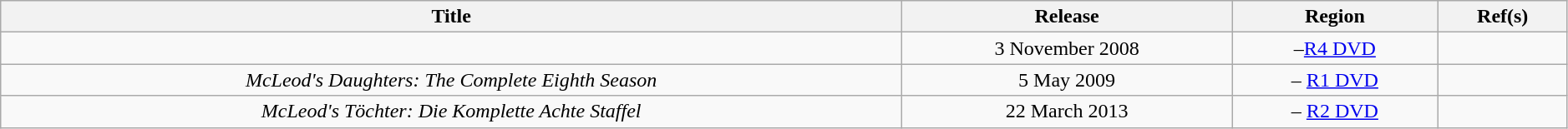<table class="wikitable" style="width:99%; text-align:center;">
<tr>
<th>Title</th>
<th>Release</th>
<th>Region</th>
<th>Ref(s)</th>
</tr>
<tr>
<td></td>
<td>3 November 2008</td>
<td> –<a href='#'>R4 DVD</a></td>
<td></td>
</tr>
<tr>
<td><em>McLeod's Daughters: The Complete Eighth Season</em></td>
<td>5 May 2009</td>
<td> – <a href='#'>R1 DVD</a></td>
<td></td>
</tr>
<tr>
<td><em>McLeod's Töchter: Die Komplette Achte Staffel</em></td>
<td>22 March 2013</td>
<td> – <a href='#'>R2 DVD</a></td>
<td></td>
</tr>
</table>
